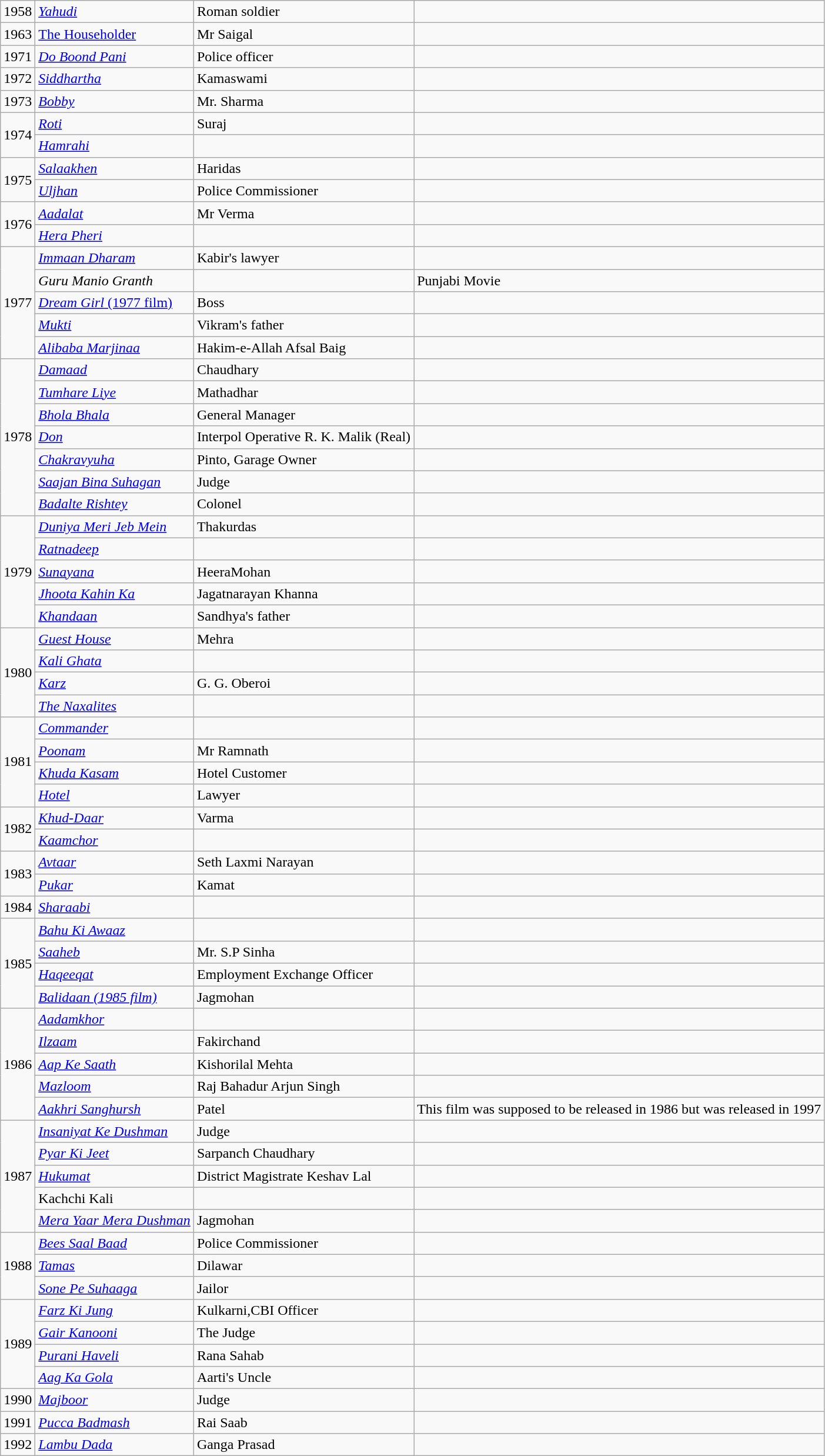<table class="wikitable sortable">
<tr>
<td>1958</td>
<td><em><a href='#'>Yahudi</a></em></td>
<td>Roman soldier</td>
<td></td>
</tr>
<tr>
<td>1963</td>
<td><a href='#'>The Householder</a></td>
<td>Mr Saigal</td>
<td></td>
</tr>
<tr>
<td>1971</td>
<td><em><a href='#'>Do Boond Pani</a></em></td>
<td>Police officer</td>
<td></td>
</tr>
<tr>
<td>1972</td>
<td><em><a href='#'>Siddhartha</a></em></td>
<td>Kamaswami</td>
<td></td>
</tr>
<tr>
<td>1973</td>
<td><em><a href='#'>Bobby</a></em></td>
<td>Mr. Sharma</td>
<td></td>
</tr>
<tr>
<td Rowspan="2">1974</td>
<td><em><a href='#'>Roti</a></em></td>
<td>Suraj</td>
<td></td>
</tr>
<tr>
<td><em><a href='#'>Hamrahi</a></em></td>
<td></td>
<td></td>
</tr>
<tr>
<td rowspan="2">1975</td>
<td><em><a href='#'>Salaakhen</a></em></td>
<td>Haridas</td>
<td></td>
</tr>
<tr>
<td><em><a href='#'>Uljhan</a></em></td>
<td>Police Commissioner</td>
<td></td>
</tr>
<tr>
<td rowspan="2">1976</td>
<td><em><a href='#'>Aadalat</a></em></td>
<td>Mr Verma</td>
<td></td>
</tr>
<tr>
<td><em><a href='#'>Hera Pheri</a></em></td>
<td></td>
</tr>
<tr>
<td Rowspan="5">1977</td>
<td><em><a href='#'>Immaan Dharam</a></em></td>
<td>Kabir's lawyer</td>
<td></td>
</tr>
<tr>
<td><em>Guru Manio Granth</em></td>
<td></td>
<td>Punjabi Movie</td>
</tr>
<tr>
<td><a href='#'><em>Dream Girl</em> (1977 film)</a></td>
<td>Boss</td>
<td></td>
</tr>
<tr>
<td><em><a href='#'>Mukti</a></em></td>
<td>Vikram's father</td>
<td></td>
</tr>
<tr>
<td><em><a href='#'>Alibaba Marjinaa</a></em></td>
<td>Hakim-e-Allah Afsal Baig</td>
<td></td>
</tr>
<tr>
<td Rowspan="7">1978</td>
<td><em><a href='#'>Damaad</a></em></td>
<td>Chaudhary</td>
<td></td>
</tr>
<tr>
<td><em><a href='#'>Tumhare Liye</a></em></td>
<td>Mathadhar</td>
<td></td>
</tr>
<tr>
<td><em><a href='#'>Bhola Bhala</a></em></td>
<td>General Manager</td>
<td></td>
</tr>
<tr>
<td><em><a href='#'>Don</a></em></td>
<td>Interpol Operative R. K. Malik (Real)</td>
<td></td>
</tr>
<tr>
<td><em><a href='#'>Chakravyuha</a></em></td>
<td>Pinto, Garage Owner</td>
<td></td>
</tr>
<tr>
<td><em><a href='#'>Saajan Bina Suhagan</a></em></td>
<td>Judge</td>
<td></td>
</tr>
<tr>
<td><em><a href='#'>Badalte Rishtey</a></em></td>
<td>Colonel</td>
<td></td>
</tr>
<tr>
<td rowspan="5">1979</td>
<td><em><a href='#'>Duniya Meri Jeb Mein</a></em></td>
<td>Thakurdas</td>
<td></td>
</tr>
<tr>
<td><em><a href='#'>Ratnadeep</a></em></td>
<td></td>
<td></td>
</tr>
<tr>
<td><em><a href='#'>Sunayana</a></em></td>
<td>HeeraMohan</td>
<td></td>
</tr>
<tr>
<td><em><a href='#'>Jhoota Kahin Ka</a></em></td>
<td>Jagatnarayan Khanna</td>
<td></td>
</tr>
<tr>
<td><em><a href='#'>Khandaan</a></em></td>
<td>Sandhya's father</td>
<td></td>
</tr>
<tr>
<td rowspan="4">1980</td>
<td><em><a href='#'>Guest House</a></em></td>
<td>Mehra</td>
<td></td>
</tr>
<tr>
<td><em><a href='#'>Kali Ghata</a></em></td>
<td></td>
<td></td>
</tr>
<tr>
<td><em><a href='#'>Karz</a></em></td>
<td>G. G. Oberoi</td>
<td></td>
</tr>
<tr>
<td><em><a href='#'>The Naxalites</a></em></td>
<td></td>
<td></td>
</tr>
<tr>
<td rowspan="4">1981</td>
<td><em><a href='#'>Commander</a></em></td>
<td></td>
<td></td>
</tr>
<tr>
<td><em><a href='#'>Poonam</a></em></td>
<td>Mr Ramnath</td>
<td></td>
</tr>
<tr>
<td><a href='#'><em>Khuda Kasam</em></a></td>
<td>Hotel Customer</td>
<td></td>
</tr>
<tr>
<td><em><a href='#'>Hotel</a></em></td>
<td>Lawyer</td>
<td></td>
</tr>
<tr>
<td Rowspan="2">1982</td>
<td><em><a href='#'>Khud-Daar</a></em></td>
<td>Varma</td>
<td></td>
</tr>
<tr>
<td><em><a href='#'>Kaamchor</a></em></td>
<td></td>
<td></td>
</tr>
<tr>
<td Rowspan="2">1983</td>
<td><em><a href='#'>Avtaar</a></em></td>
<td>Seth Laxmi Narayan</td>
<td></td>
</tr>
<tr>
<td><em><a href='#'>Pukar</a></em></td>
<td>Kamat</td>
<td></td>
</tr>
<tr>
<td>1984</td>
<td><em><a href='#'>Sharaabi</a></em></td>
<td></td>
<td></td>
</tr>
<tr>
<td rowspan="4">1985</td>
<td><em><a href='#'>Bahu Ki Awaaz</a></em></td>
<td></td>
<td></td>
</tr>
<tr>
<td><em><a href='#'>Saaheb</a></em></td>
<td>Mr. S.P Sinha</td>
<td></td>
</tr>
<tr>
<td><em><a href='#'>Haqeeqat</a></em></td>
<td>Employment Exchange Officer</td>
<td></td>
</tr>
<tr>
<td><em><a href='#'>Balidaan (1985 film)</a></em></td>
<td>Jagmohan</td>
<td></td>
</tr>
<tr>
<td rowspan="5">1986</td>
<td><em><a href='#'>Aadamkhor</a></em></td>
<td></td>
<td></td>
</tr>
<tr>
<td><em><a href='#'>Ilzaam</a></em></td>
<td>Fakirchand</td>
<td></td>
</tr>
<tr>
<td><em><a href='#'>Aap Ke Saath</a></em></td>
<td>Kishorilal Mehta</td>
<td></td>
</tr>
<tr>
<td><em><a href='#'>Mazloom</a></em></td>
<td>Raj Bahadur Arjun Singh</td>
<td></td>
</tr>
<tr>
<td><em><a href='#'>Aakhri Sanghursh</a></em></td>
<td>Patel</td>
<td>This film was supposed to be released in 1986 but was released in 1997</td>
</tr>
<tr>
<td rowspan="5">1987</td>
<td><em><a href='#'>Insaniyat Ke Dushman</a></em></td>
<td>Judge</td>
<td></td>
</tr>
<tr>
<td><em><a href='#'>Pyar Ki Jeet</a></em></td>
<td>Sarpanch Chaudhary</td>
<td></td>
</tr>
<tr>
<td><em><a href='#'>Hukumat</a></em></td>
<td>District Magistrate Keshav Lal</td>
<td></td>
</tr>
<tr>
<td>Kachchi Kali</td>
<td></td>
<td></td>
</tr>
<tr>
<td><em><a href='#'>Mera Yaar Mera Dushman</a></em></td>
<td>Jagmohan</td>
<td></td>
</tr>
<tr>
<td Rowspan="3">1988</td>
<td><em><a href='#'>Bees Saal Baad</a></em></td>
<td>Police Commissioner</td>
<td></td>
</tr>
<tr>
<td><em><a href='#'>Tamas</a></em></td>
<td>Dilawar</td>
<td></td>
</tr>
<tr>
<td><em><a href='#'>Sone Pe Suhaaga</a></em></td>
<td>Jailor</td>
<td></td>
</tr>
<tr>
<td Rowspan="4">1989</td>
<td><em><a href='#'>Farz Ki Jung</a></em></td>
<td>Kulkarni,CBI Officer</td>
<td></td>
</tr>
<tr>
<td><em><a href='#'>Gair Kanooni</a></em></td>
<td>The Judge</td>
<td></td>
</tr>
<tr>
<td><em><a href='#'>Purani Haveli</a></em></td>
<td>Rana Sahab</td>
<td></td>
</tr>
<tr>
<td><em><a href='#'>Aag Ka Gola</a></em></td>
<td>Aarti's Uncle</td>
<td></td>
</tr>
<tr>
<td>1990</td>
<td><em><a href='#'>Majboor</a></em></td>
<td>Judge</td>
</tr>
<tr>
<td>1991</td>
<td><em><a href='#'>Pucca Badmash</a></em></td>
<td>Rai Saab</td>
<td></td>
</tr>
<tr>
<td>1992</td>
<td><em><a href='#'>Lambu Dada</a></em></td>
<td>Ganga Prasad</td>
<td></td>
</tr>
</table>
